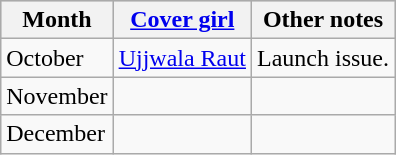<table class="wikitable">
<tr style="background:#ccc; text-align:center;">
<th>Month</th>
<th><a href='#'>Cover girl</a></th>
<th>Other notes</th>
</tr>
<tr>
<td>October</td>
<td><a href='#'>Ujjwala Raut</a></td>
<td>Launch issue.</td>
</tr>
<tr>
<td>November</td>
<td></td>
<td></td>
</tr>
<tr>
<td>December</td>
<td></td>
<td></td>
</tr>
</table>
